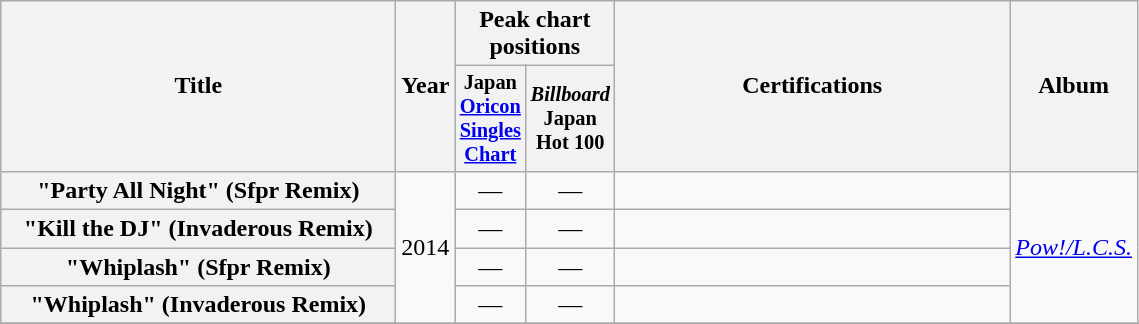<table class="wikitable plainrowheaders" style="text-align:center;">
<tr>
<th scope="col" rowspan="2" style="width:16em;">Title</th>
<th scope="col" rowspan="2">Year</th>
<th scope="col" colspan="2">Peak chart positions</th>
<th scope="col" rowspan="2" style="width:16em;">Certifications</th>
<th scope="col" rowspan="2">Album</th>
</tr>
<tr>
<th style="width:3em;font-size:85%">Japan <a href='#'>Oricon Singles Chart</a></th>
<th style="width:3em;font-size:85%"><em>Billboard</em> Japan Hot 100<br></th>
</tr>
<tr>
<th scope="row">"Party All Night" (Sfpr Remix)</th>
<td rowspan="4">2014</td>
<td>—</td>
<td>—</td>
<td></td>
<td rowspan="4"><em><a href='#'>Pow!/L.C.S.</a></em></td>
</tr>
<tr>
<th scope="row">"Kill the DJ" (Invaderous Remix)</th>
<td>—</td>
<td>—</td>
<td></td>
</tr>
<tr>
<th scope="row">"Whiplash" (Sfpr Remix)</th>
<td>—</td>
<td>—</td>
<td></td>
</tr>
<tr>
<th scope="row">"Whiplash" (Invaderous Remix)</th>
<td>—</td>
<td>—</td>
<td></td>
</tr>
<tr>
</tr>
</table>
